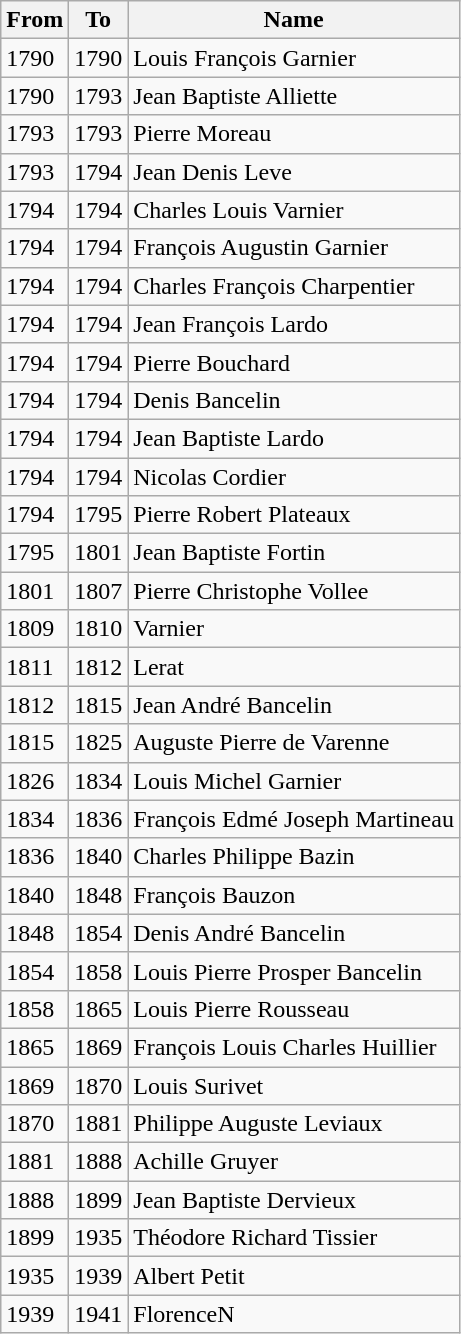<table class="wikitable">
<tr>
<th>From</th>
<th>To</th>
<th>Name</th>
</tr>
<tr>
<td>1790</td>
<td>1790</td>
<td>Louis François Garnier</td>
</tr>
<tr>
<td>1790</td>
<td>1793</td>
<td>Jean Baptiste Alliette</td>
</tr>
<tr>
<td>1793</td>
<td>1793</td>
<td>Pierre Moreau</td>
</tr>
<tr>
<td>1793</td>
<td>1794</td>
<td>Jean Denis Leve</td>
</tr>
<tr>
<td>1794</td>
<td>1794</td>
<td>Charles Louis Varnier</td>
</tr>
<tr>
<td>1794</td>
<td>1794</td>
<td>François Augustin Garnier</td>
</tr>
<tr>
<td>1794</td>
<td>1794</td>
<td>Charles François Charpentier</td>
</tr>
<tr>
<td>1794</td>
<td>1794</td>
<td>Jean François Lardo</td>
</tr>
<tr>
<td>1794</td>
<td>1794</td>
<td>Pierre Bouchard</td>
</tr>
<tr>
<td>1794</td>
<td>1794</td>
<td>Denis Bancelin</td>
</tr>
<tr>
<td>1794</td>
<td>1794</td>
<td>Jean Baptiste Lardo</td>
</tr>
<tr>
<td>1794</td>
<td>1794</td>
<td>Nicolas Cordier</td>
</tr>
<tr>
<td>1794</td>
<td>1795</td>
<td>Pierre Robert Plateaux</td>
</tr>
<tr>
<td>1795</td>
<td>1801</td>
<td>Jean Baptiste Fortin</td>
</tr>
<tr>
<td>1801</td>
<td>1807</td>
<td>Pierre Christophe Vollee</td>
</tr>
<tr>
<td>1809</td>
<td>1810</td>
<td>Varnier</td>
</tr>
<tr>
<td>1811</td>
<td>1812</td>
<td>Lerat</td>
</tr>
<tr>
<td>1812</td>
<td>1815</td>
<td>Jean André Bancelin</td>
</tr>
<tr>
<td>1815</td>
<td>1825</td>
<td>Auguste Pierre de Varenne</td>
</tr>
<tr>
<td>1826</td>
<td>1834</td>
<td>Louis Michel Garnier</td>
</tr>
<tr>
<td>1834</td>
<td>1836</td>
<td>François Edmé Joseph Martineau</td>
</tr>
<tr>
<td>1836</td>
<td>1840</td>
<td>Charles Philippe Bazin</td>
</tr>
<tr>
<td>1840</td>
<td>1848</td>
<td>François Bauzon</td>
</tr>
<tr>
<td>1848</td>
<td>1854</td>
<td>Denis André Bancelin</td>
</tr>
<tr>
<td>1854</td>
<td>1858</td>
<td>Louis Pierre Prosper Bancelin</td>
</tr>
<tr>
<td>1858</td>
<td>1865</td>
<td>Louis Pierre Rousseau</td>
</tr>
<tr>
<td>1865</td>
<td>1869</td>
<td>François Louis Charles Huillier</td>
</tr>
<tr>
<td>1869</td>
<td>1870</td>
<td>Louis Surivet</td>
</tr>
<tr>
<td>1870</td>
<td>1881</td>
<td>Philippe Auguste Leviaux</td>
</tr>
<tr>
<td>1881</td>
<td>1888</td>
<td>Achille Gruyer</td>
</tr>
<tr>
<td>1888</td>
<td>1899</td>
<td>Jean Baptiste Dervieux</td>
</tr>
<tr>
<td>1899</td>
<td>1935</td>
<td>Théodore Richard Tissier</td>
</tr>
<tr>
<td>1935</td>
<td>1939</td>
<td>Albert Petit</td>
</tr>
<tr>
<td>1939</td>
<td>1941</td>
<td>FlorenceN</td>
</tr>
</table>
